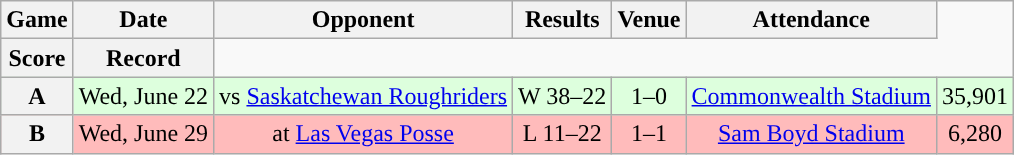<table class="wikitable" style="text-align:center">
<tr>
<th>Game</th>
<th>Date</th>
<th>Opponent</th>
<th>Results</th>
<th>Venue</th>
<th>Attendance</th>
</tr>
<tr>
<th>Score</th>
<th>Record</th>
</tr>
<tr style="background:#ddffdd">
<th>A</th>
<td>Wed, June 22</td>
<td>vs <a href='#'>Saskatchewan Roughriders</a></td>
<td>W 38–22</td>
<td>1–0</td>
<td><a href='#'>Commonwealth Stadium</a></td>
<td>35,901</td>
</tr>
<tr style="background:#ffbbbb">
<th>B</th>
<td>Wed, June 29</td>
<td>at <a href='#'>Las Vegas Posse</a></td>
<td>L 11–22</td>
<td>1–1</td>
<td><a href='#'>Sam Boyd Stadium</a></td>
<td>6,280</td>
</tr>
</table>
